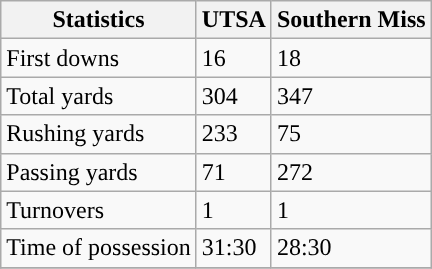<table class="wikitable">
<tr>
<th>Statistics</th>
<th>UTSA</th>
<th>Southern Miss</th>
</tr>
<tr>
<td>First downs</td>
<td>16</td>
<td>18</td>
</tr>
<tr>
<td>Total yards</td>
<td>304</td>
<td>347</td>
</tr>
<tr>
<td>Rushing yards</td>
<td>233</td>
<td>75</td>
</tr>
<tr>
<td>Passing yards</td>
<td>71</td>
<td>272</td>
</tr>
<tr>
<td>Turnovers</td>
<td>1</td>
<td>1</td>
</tr>
<tr>
<td>Time of possession</td>
<td>31:30</td>
<td>28:30</td>
</tr>
<tr>
</tr>
</table>
